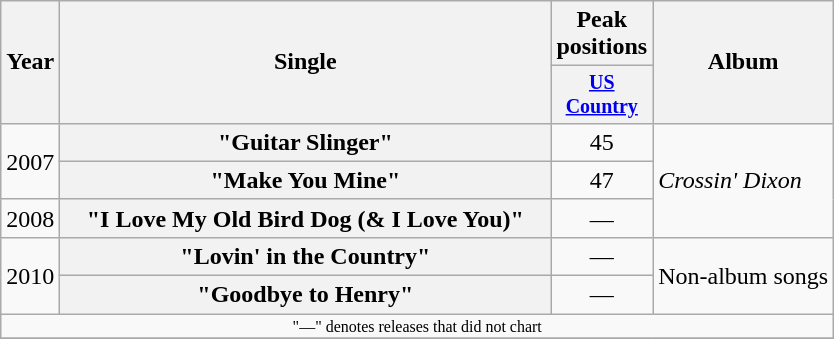<table class="wikitable plainrowheaders" style="text-align:center;">
<tr>
<th rowspan="2">Year</th>
<th rowspan="2" style="width:20em;">Single</th>
<th colspan="1">Peak positions</th>
<th rowspan="2">Album</th>
</tr>
<tr style="font-size:smaller;">
<th width="60"><a href='#'>US Country</a></th>
</tr>
<tr>
<td rowspan="2">2007</td>
<th scope="row">"Guitar Slinger"</th>
<td>45</td>
<td align="left" rowspan="3"><em>Crossin' Dixon</em></td>
</tr>
<tr>
<th scope="row">"Make You Mine"</th>
<td>47</td>
</tr>
<tr>
<td>2008</td>
<th scope="row">"I Love My Old Bird Dog (& I Love You)"</th>
<td>—</td>
</tr>
<tr>
<td rowspan="2">2010</td>
<th scope="row">"Lovin' in the Country"</th>
<td>—</td>
<td align="left" rowspan="2">Non-album songs</td>
</tr>
<tr>
<th scope="row">"Goodbye to Henry"</th>
<td>—</td>
</tr>
<tr>
<td colspan="4" style="font-size:8pt">"—" denotes releases that did not chart</td>
</tr>
<tr>
</tr>
</table>
